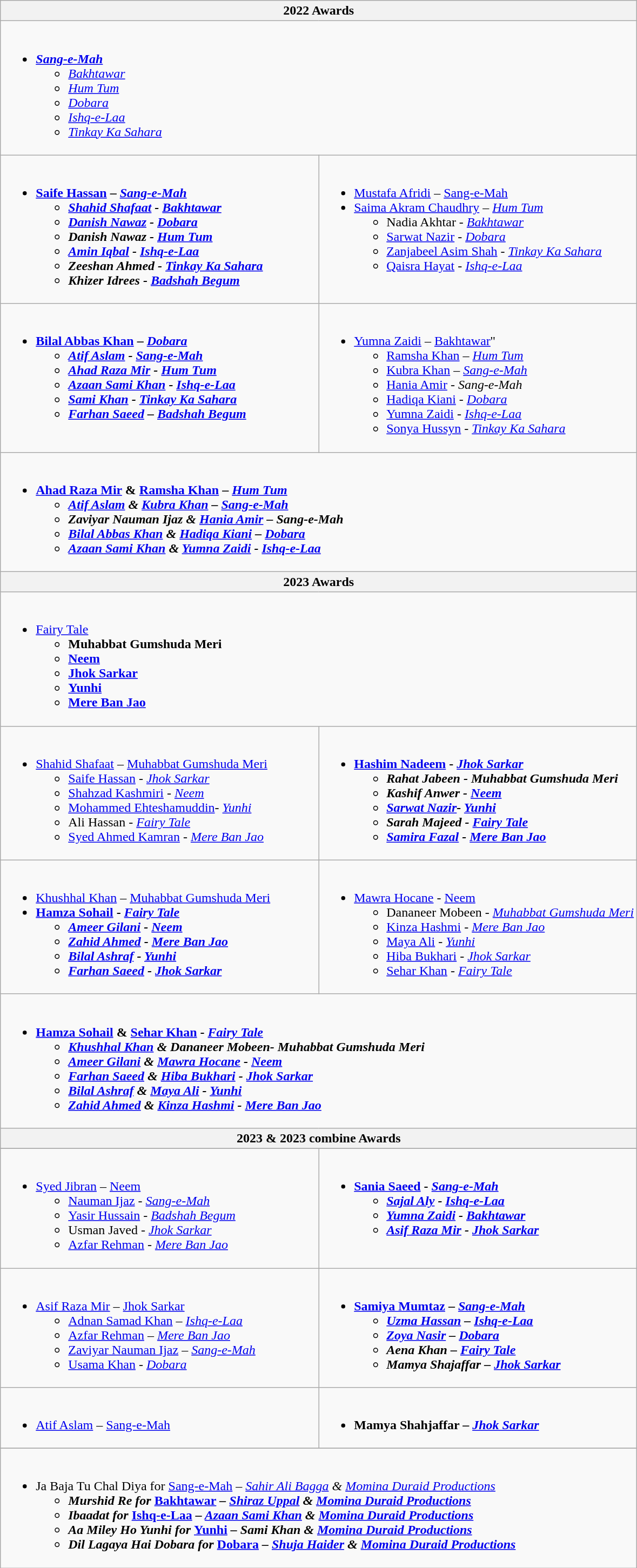<table class="wikitable">
<tr>
<th colspan="2">2022 Awards</th>
</tr>
<tr>
<td colspan="2" valign="top" width="50%"><br><ul><li><strong><em><a href='#'>Sang-e-Mah</a></em></strong><ul><li><em><a href='#'>Bakhtawar</a></em></li><li><em><a href='#'>Hum Tum</a></em></li><li><em><a href='#'>Dobara</a></em></li><li><em><a href='#'>Ishq-e-Laa</a></em></li><li><em><a href='#'>Tinkay Ka Sahara</a></em></li></ul></li></ul></td>
</tr>
<tr>
<td valign="top" width="50%"><br><ul><li><strong><a href='#'>Saife Hassan</a> – <em><a href='#'>Sang-e-Mah</a><strong><em><ul><li><a href='#'>Shahid Shafaat</a> - </em><a href='#'>Bakhtawar</a><em></li><li><a href='#'>Danish Nawaz</a> - </em><a href='#'>Dobara</a><em></li><li>Danish Nawaz - </em><a href='#'>Hum Tum</a><em></li><li><a href='#'>Amin Iqbal</a> - </em><a href='#'>Ishq-e-Laa</a><em></li><li>Zeeshan Ahmed - </em><a href='#'>Tinkay Ka Sahara</a><em></li><li>Khizer Idrees - </em><a href='#'>Badshah Begum</a><em></li></ul></li></ul></td>
<td valign="top" width="50%"><br><ul><li></strong><a href='#'>Mustafa Afridi</a> – </em><a href='#'>Sang-e-Mah</a></em></strong></li><li><a href='#'>Saima Akram Chaudhry</a> – <em><a href='#'>Hum Tum</a></em><ul><li>Nadia Akhtar - <em><a href='#'>Bakhtawar</a></em></li><li><a href='#'>Sarwat Nazir</a> - <em><a href='#'>Dobara</a></em></li><li><a href='#'>Zanjabeel Asim Shah</a> - <em><a href='#'>Tinkay Ka Sahara</a></em></li><li><a href='#'>Qaisra Hayat</a> - <em><a href='#'>Ishq-e-Laa</a></em></li></ul></li></ul></td>
</tr>
<tr>
<td valign="top" width="50%"><br><ul><li><strong><a href='#'>Bilal Abbas Khan</a> – <em><a href='#'>Dobara</a><strong><em><ul><li><a href='#'>Atif Aslam</a> - </em><a href='#'>Sang-e-Mah</a><em></li><li><a href='#'>Ahad Raza Mir</a> - </em><a href='#'>Hum Tum</a><em></li><li><a href='#'>Azaan Sami Khan</a> - </em><a href='#'>Ishq-e-Laa</a><em></li><li><a href='#'>Sami Khan</a> - </em><a href='#'>Tinkay Ka Sahara</a><em></li><li><a href='#'>Farhan Saeed</a> – </em><a href='#'>Badshah Begum</a><em></li></ul></li></ul></td>
<td valign="top" width="50%"><br><ul><li></strong><a href='#'>Yumna Zaidi</a> – </em><a href='#'>Bakhtawar</a></em></strong>''<ul><li><a href='#'>Ramsha Khan</a> – <em><a href='#'>Hum Tum</a></em></li><li><a href='#'>Kubra Khan</a> – <em><a href='#'>Sang-e-Mah</a></em></li><li><a href='#'>Hania Amir</a> - <em>Sang-e-Mah</em></li><li><a href='#'>Hadiqa Kiani</a> - <em><a href='#'>Dobara</a></em></li><li><a href='#'>Yumna Zaidi</a> - <em><a href='#'>Ishq-e-Laa</a></em></li><li><a href='#'>Sonya Hussyn</a> - <em><a href='#'>Tinkay Ka Sahara</a></em></li></ul></li></ul></td>
</tr>
<tr>
<td colspan="2" valign="top" width="50%"><br><ul><li><strong><a href='#'>Ahad Raza Mir</a> & <a href='#'>Ramsha Khan</a> – <em><a href='#'>Hum Tum</a><strong><em><ul><li><a href='#'>Atif Aslam</a> & <a href='#'>Kubra Khan</a> – </em><a href='#'>Sang-e-Mah</a><em></li><li>Zaviyar Nauman Ijaz & <a href='#'>Hania Amir</a> – </em>Sang-e-Mah<em></li><li><a href='#'>Bilal Abbas Khan</a> & <a href='#'>Hadiqa Kiani</a> – </em><a href='#'>Dobara</a><em></li><li><a href='#'>Azaan Sami Khan</a> & <a href='#'>Yumna Zaidi</a> - </em><a href='#'>Ishq-e-Laa</a><em></li></ul></li></ul></td>
</tr>
<tr>
<th colspan="2">2023 Awards</th>
</tr>
<tr>
<td colspan="2" valign="top" width="50%"><br><ul><li></em></strong><a href='#'>Fairy Tale</a><strong><em><ul><li></em>Muhabbat Gumshuda Meri<em></li><li></em><a href='#'>Neem</a><em></li><li></em><a href='#'>Jhok Sarkar</a><em></li><li></em><a href='#'>Yunhi</a><em></li><li></em><a href='#'>Mere Ban Jao</a><em></li></ul></li></ul></td>
</tr>
<tr>
<td valign="top" width="50%"><br><ul><li></strong><a href='#'>Shahid Shafaat</a> – </em><a href='#'>Muhabbat Gumshuda Meri</a></em></strong><ul><li><a href='#'>Saife Hassan</a> - <em><a href='#'>Jhok Sarkar</a></em></li><li><a href='#'>Shahzad Kashmiri</a> - <em><a href='#'>Neem</a></em></li><li><a href='#'>Mohammed Ehteshamuddin</a>- <em><a href='#'>Yunhi</a></em></li><li>Ali Hassan - <em><a href='#'>Fairy Tale</a></em></li><li><a href='#'>Syed Ahmed Kamran</a> - <em><a href='#'>Mere Ban Jao</a></em></li></ul></li></ul></td>
<td valign="top" width="50%"><br><ul><li><strong><a href='#'>Hashim Nadeem</a> - <em><a href='#'>Jhok Sarkar</a><strong><em><ul><li>Rahat Jabeen - </em>Muhabbat Gumshuda Meri<em></li><li>Kashif Anwer - </em><a href='#'>Neem</a><em></li><li><a href='#'>Sarwat Nazir</a>- </em><a href='#'>Yunhi</a><em></li><li>Sarah Majeed - </em><a href='#'>Fairy Tale</a><em></li><li><a href='#'>Samira Fazal</a> - </em><a href='#'>Mere Ban Jao</a><em></li></ul></li></ul></td>
</tr>
<tr>
<td valign="top" width="50%"><br><ul><li></strong><a href='#'>Khushhal Khan</a> – </em><a href='#'>Muhabbat Gumshuda Meri</a></em></strong></li><li><strong><a href='#'>Hamza Sohail</a> - <em><a href='#'>Fairy Tale</a><strong><em><ul><li><a href='#'>Ameer Gilani</a> - </em><a href='#'>Neem</a><em></li><li><a href='#'>Zahid Ahmed</a> - </em><a href='#'>Mere Ban Jao</a><em></li><li><a href='#'>Bilal Ashraf</a> - </em><a href='#'>Yunhi</a><em></li><li><a href='#'>Farhan Saeed</a> - </em><a href='#'>Jhok Sarkar</a><em></li></ul></li></ul></td>
<td valign="top" width="50%"><br><ul><li></strong><a href='#'>Mawra Hocane</a> - </em><a href='#'>Neem</a></em></strong><ul><li>Dananeer Mobeen - <em><a href='#'>Muhabbat Gumshuda Meri</a></em></li><li><a href='#'>Kinza Hashmi</a> - <em><a href='#'>Mere Ban Jao</a></em></li><li><a href='#'>Maya Ali</a> - <em><a href='#'>Yunhi</a></em></li><li><a href='#'>Hiba Bukhari</a> - <em><a href='#'>Jhok Sarkar</a></em></li><li><a href='#'>Sehar Khan</a> - <em><a href='#'>Fairy Tale</a></em></li></ul></li></ul></td>
</tr>
<tr>
<td colspan="2" valign="top" width="50%"><br><ul><li><strong><a href='#'>Hamza Sohail</a> & <a href='#'>Sehar Khan</a> - <em><a href='#'>Fairy Tale</a><strong><em><ul><li><a href='#'>Khushhal Khan</a> & Dananeer Mobeen- </em>Muhabbat Gumshuda Meri<em></li><li><a href='#'>Ameer Gilani</a> & <a href='#'>Mawra Hocane</a> - </em><a href='#'>Neem</a><em></li><li><a href='#'>Farhan Saeed</a> & <a href='#'>Hiba Bukhari</a> - </em><a href='#'>Jhok Sarkar</a><em></li><li><a href='#'>Bilal Ashraf</a> & <a href='#'>Maya Ali</a> - </em><a href='#'>Yunhi</a><em></li><li><a href='#'>Zahid Ahmed</a> & <a href='#'>Kinza Hashmi</a> - </em><a href='#'>Mere Ban Jao</a><em></li></ul></li></ul></td>
</tr>
<tr>
<th colspan="2">2023 & 2023 combine Awards</th>
</tr>
<tr>
</tr>
<tr>
<td width="50%" valign="top"><br><ul><li></strong><a href='#'>Syed Jibran</a> –  </em><a href='#'>Neem</a></em></strong><ul><li><a href='#'>Nauman Ijaz</a> - <em><a href='#'>Sang-e-Mah</a></em></li><li><a href='#'>Yasir Hussain</a> - <em><a href='#'>Badshah Begum</a></em></li><li>Usman Javed - <em><a href='#'>Jhok Sarkar</a></em></li><li><a href='#'>Azfar Rehman</a> - <em><a href='#'>Mere Ban Jao</a></em></li></ul></li></ul></td>
<td width="50%" valign="top"><br><ul><li><strong><a href='#'>Sania Saeed</a> - <em><a href='#'>Sang-e-Mah</a><strong><em><ul><li><a href='#'>Sajal Aly</a> - </em><a href='#'>Ishq-e-Laa</a><em></li><li><a href='#'>Yumna Zaidi</a> - </em><a href='#'>Bakhtawar</a><em></li><li><a href='#'>Asif Raza Mir</a> - </em><a href='#'>Jhok Sarkar</a><em></li></ul></li></ul></td>
</tr>
<tr>
<td valign="top" width="50%"><br><ul><li></strong><a href='#'>Asif Raza Mir</a> – </em><a href='#'>Jhok Sarkar</a></em></strong><ul><li><a href='#'>Adnan Samad Khan</a> – <em><a href='#'>Ishq-e-Laa</a></em></li><li><a href='#'>Azfar Rehman</a> – <em><a href='#'>Mere Ban Jao</a></em></li><li><a href='#'>Zaviyar Nauman Ijaz</a> – <em><a href='#'>Sang-e-Mah</a></em></li><li><a href='#'>Usama Khan</a> - <em><a href='#'>Dobara</a></em></li></ul></li></ul></td>
<td valign="top" width="50%"><br><ul><li><strong><a href='#'>Samiya Mumtaz</a> – <em><a href='#'>Sang-e-Mah</a><strong><em><ul><li><a href='#'>Uzma Hassan</a> – </em><a href='#'>Ishq-e-Laa</a><em></li><li><a href='#'>Zoya Nasir</a> – </em><a href='#'>Dobara</a><em></li><li>Aena Khan – </em><a href='#'>Fairy Tale</a><em></li><li>Mamya Shajaffar – </em><a href='#'>Jhok Sarkar</a><em></li></ul></li></ul></td>
</tr>
<tr>
<td width="50%" valign="top"><br><ul><li></strong><a href='#'>Atif Aslam</a> – </em><a href='#'>Sang-e-Mah</a></em></strong></li></ul></td>
<td width="50%" valign="top"><br><ul><li><strong>Mamya Shahjaffar – <em><a href='#'>Jhok Sarkar</a><strong><em></li></ul></td>
</tr>
<tr>
</tr>
<tr>
<td colspan="2" valign="top" width="50%"><br><ul><li></strong>Ja Baja Tu Chal Diya for </em><a href='#'>Sang-e-Mah</a><em> – <a href='#'>Sahir Ali Bagga</a> & <a href='#'>Momina Duraid Productions</a><strong><ul><li>Murshid Re for </em><a href='#'>Bakhtawar</a><em> – <a href='#'>Shiraz Uppal</a> & <a href='#'>Momina Duraid Productions</a></li><li>Ibaadat for </em><a href='#'>Ishq-e-Laa</a><em> – <a href='#'>Azaan Sami Khan</a> & <a href='#'>Momina Duraid Productions</a></li><li>Aa Miley Ho Yunhi for </em><a href='#'>Yunhi</a><em> – Sami Khan & <a href='#'>Momina Duraid Productions</a></li><li>Dil Lagaya Hai Dobara for </em><a href='#'>Dobara</a><em> – <a href='#'>Shuja Haider</a> & <a href='#'>Momina Duraid Productions</a></li></ul></li></ul></td>
</tr>
</table>
